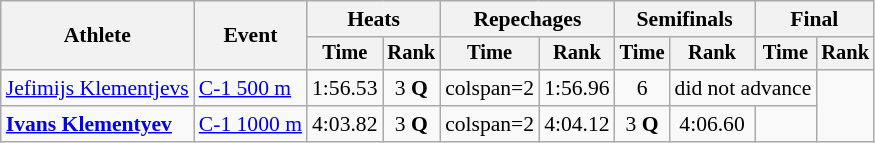<table class="wikitable" style="font-size:90%">
<tr>
<th rowspan=2>Athlete</th>
<th rowspan=2>Event</th>
<th colspan=2>Heats</th>
<th colspan=2>Repechages</th>
<th colspan=2>Semifinals</th>
<th colspan=2>Final</th>
</tr>
<tr style="font-size:95%">
<th>Time</th>
<th>Rank</th>
<th>Time</th>
<th>Rank</th>
<th>Time</th>
<th>Rank</th>
<th>Time</th>
<th>Rank</th>
</tr>
<tr align=center>
<td align=left><a href='#'>Jefimijs Klementjevs</a></td>
<td align=left><a href='#'>C-1 500 m</a></td>
<td>1:56.53</td>
<td>3 <strong>Q</strong></td>
<td>colspan=2 </td>
<td>1:56.96</td>
<td>6</td>
<td colspan=2>did not advance</td>
</tr>
<tr align=center>
<td align=left><strong><a href='#'>Ivans Klementyev</a></strong></td>
<td align=left><a href='#'>C-1 1000 m</a></td>
<td>4:03.82</td>
<td>3 <strong>Q</strong></td>
<td>colspan=2 </td>
<td>4:04.12</td>
<td>3 <strong>Q</strong></td>
<td>4:06.60</td>
<td></td>
</tr>
</table>
